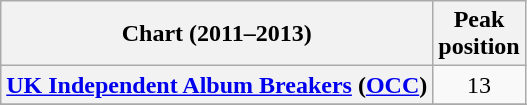<table class="wikitable sortable plainrowheaders" style="text-align: center;">
<tr>
<th scope="col">Chart (2011–2013)</th>
<th scope="col">Peak<br>position</th>
</tr>
<tr>
<th scope="row"><a href='#'>UK Independent Album Breakers</a> (<a href='#'>OCC</a>)</th>
<td>13</td>
</tr>
<tr>
</tr>
<tr>
</tr>
<tr>
</tr>
<tr>
</tr>
</table>
